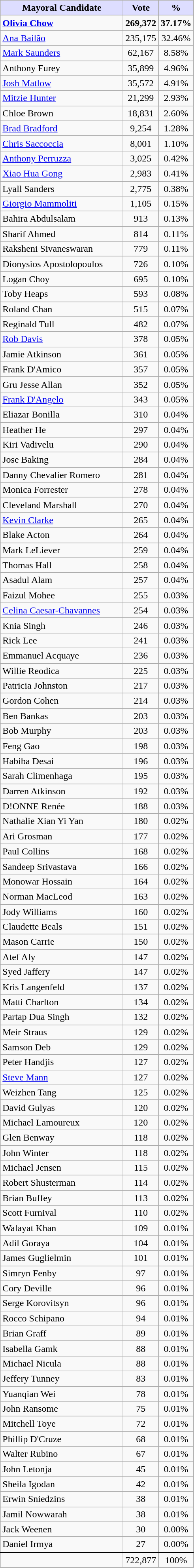<table class="wikitable">
<tr>
<th style="background:#ddf; width:200px;">Mayoral Candidate</th>
<th style="background:#ddf; width:50px;">Vote</th>
<th style="background:#ddf; width:30px;">%</th>
</tr>
<tr>
<td><strong><a href='#'>Olivia Chow</a></strong></td>
<td align="center"><strong>269,372</strong></td>
<td align="center"><strong>37.17%</strong></td>
</tr>
<tr>
<td><a href='#'>Ana Bailão</a></td>
<td align="center">235,175</td>
<td align="center">32.46%</td>
</tr>
<tr>
<td><a href='#'>Mark Saunders</a></td>
<td align="center">62,167</td>
<td align="center">8.58%</td>
</tr>
<tr>
<td>Anthony Furey</td>
<td align="center">35,899</td>
<td align="center">4.96%</td>
</tr>
<tr>
<td><a href='#'>Josh Matlow</a></td>
<td align="center">35,572</td>
<td align="center">4.91%</td>
</tr>
<tr>
<td><a href='#'>Mitzie Hunter</a></td>
<td align="center">21,299</td>
<td align="center">2.93%</td>
</tr>
<tr>
<td>Chloe Brown</td>
<td align="center">18,831</td>
<td align="center">2.60%</td>
</tr>
<tr>
<td><a href='#'>Brad Bradford</a></td>
<td align="center">9,254</td>
<td align="center">1.28%</td>
</tr>
<tr>
<td><a href='#'>Chris Saccoccia</a></td>
<td align="center">8,001</td>
<td align="center">1.10%</td>
</tr>
<tr>
<td><a href='#'>Anthony Perruzza</a></td>
<td align="center">3,025</td>
<td align="center">0.42%</td>
</tr>
<tr>
<td><a href='#'>Xiao Hua Gong</a></td>
<td align="center">2,983</td>
<td align="center">0.41%</td>
</tr>
<tr>
<td>Lyall Sanders</td>
<td align="center">2,775</td>
<td align="center">0.38%</td>
</tr>
<tr>
<td><a href='#'>Giorgio Mammoliti</a></td>
<td align="center">1,105</td>
<td align="center">0.15%</td>
</tr>
<tr>
<td>Bahira Abdulsalam</td>
<td align="center">913</td>
<td align="center">0.13%</td>
</tr>
<tr>
<td>Sharif Ahmed</td>
<td align="center">814</td>
<td align="center">0.11%</td>
</tr>
<tr>
<td>Raksheni Sivaneswaran</td>
<td align="center">779</td>
<td align="center">0.11%</td>
</tr>
<tr>
<td>Dionysios Apostolopoulos</td>
<td align="center">726</td>
<td align="center">0.10%</td>
</tr>
<tr>
<td>Logan Choy</td>
<td align="center">695</td>
<td align="center">0.10%</td>
</tr>
<tr>
<td>Toby Heaps</td>
<td align="center">593</td>
<td align="center">0.08%</td>
</tr>
<tr>
<td>Roland Chan</td>
<td align="center">515</td>
<td align="center">0.07%</td>
</tr>
<tr>
<td>Reginald Tull</td>
<td align="center">482</td>
<td align="center">0.07%</td>
</tr>
<tr>
<td><a href='#'>Rob Davis</a></td>
<td align="center">378</td>
<td align="center">0.05%</td>
</tr>
<tr>
<td>Jamie Atkinson</td>
<td align="center">361</td>
<td align="center">0.05%</td>
</tr>
<tr>
<td>Frank D'Amico</td>
<td align="center">357</td>
<td align="center">0.05%</td>
</tr>
<tr>
<td>Gru Jesse Allan</td>
<td align="center">352</td>
<td align="center">0.05%</td>
</tr>
<tr>
<td><a href='#'>Frank D'Angelo</a></td>
<td align="center">343</td>
<td align="center">0.05%</td>
</tr>
<tr>
<td>Eliazar Bonilla</td>
<td align="center">310</td>
<td align="center">0.04%</td>
</tr>
<tr>
<td>Heather He</td>
<td align="center">297</td>
<td align="center">0.04%</td>
</tr>
<tr>
<td>Kiri Vadivelu</td>
<td align="center">290</td>
<td align="center">0.04%</td>
</tr>
<tr>
<td>Jose Baking</td>
<td align="center">284</td>
<td align="center">0.04%</td>
</tr>
<tr>
<td>Danny Chevalier Romero</td>
<td align="center">281</td>
<td align="center">0.04%</td>
</tr>
<tr>
<td>Monica Forrester</td>
<td align="center">278</td>
<td align="center">0.04%</td>
</tr>
<tr>
<td>Cleveland Marshall</td>
<td align="center">270</td>
<td align="center">0.04%</td>
</tr>
<tr>
<td><a href='#'>Kevin Clarke</a></td>
<td align="center">265</td>
<td align="center">0.04%</td>
</tr>
<tr>
<td>Blake Acton</td>
<td align="center">264</td>
<td align="center">0.04%</td>
</tr>
<tr>
<td>Mark LeLiever</td>
<td align="center">259</td>
<td align="center">0.04%</td>
</tr>
<tr>
<td>Thomas Hall</td>
<td align="center">258</td>
<td align="center">0.04%</td>
</tr>
<tr>
<td>Asadul Alam</td>
<td align="center">257</td>
<td align="center">0.04%</td>
</tr>
<tr>
<td>Faizul Mohee</td>
<td align="center">255</td>
<td align="center">0.03%</td>
</tr>
<tr>
<td><a href='#'>Celina Caesar-Chavannes</a></td>
<td align="center">254</td>
<td align="center">0.03%</td>
</tr>
<tr>
<td>Knia Singh</td>
<td align="center">246</td>
<td align="center">0.03%</td>
</tr>
<tr>
<td>Rick Lee</td>
<td align="center">241</td>
<td align="center">0.03%</td>
</tr>
<tr>
<td>Emmanuel Acquaye</td>
<td align="center">236</td>
<td align="center">0.03%</td>
</tr>
<tr>
<td>Willie Reodica</td>
<td align="center">225</td>
<td align="center">0.03%</td>
</tr>
<tr>
<td>Patricia Johnston</td>
<td align="center">217</td>
<td align="center">0.03%</td>
</tr>
<tr>
<td>Gordon Cohen</td>
<td align="center">214</td>
<td align="center">0.03%</td>
</tr>
<tr>
<td>Ben Bankas</td>
<td align="center">203</td>
<td align="center">0.03%</td>
</tr>
<tr>
<td>Bob Murphy</td>
<td align="center">203</td>
<td align="center">0.03%</td>
</tr>
<tr>
<td>Feng Gao</td>
<td align="center">198</td>
<td align="center">0.03%</td>
</tr>
<tr>
<td>Habiba Desai</td>
<td align="center">196</td>
<td align="center">0.03%</td>
</tr>
<tr>
<td>Sarah Climenhaga</td>
<td align="center">195</td>
<td align="center">0.03%</td>
</tr>
<tr>
<td>Darren Atkinson</td>
<td align="center">192</td>
<td align="center">0.03%</td>
</tr>
<tr>
<td>D!ONNE Renée</td>
<td align="center">188</td>
<td align="center">0.03%</td>
</tr>
<tr>
<td>Nathalie Xian Yi Yan</td>
<td align="center">180</td>
<td align="center">0.02%</td>
</tr>
<tr>
<td>Ari Grosman</td>
<td align="center">177</td>
<td align="center">0.02%</td>
</tr>
<tr>
<td>Paul Collins</td>
<td align="center">168</td>
<td align="center">0.02%</td>
</tr>
<tr>
<td>Sandeep Srivastava</td>
<td align="center">166</td>
<td align="center">0.02%</td>
</tr>
<tr>
<td>Monowar Hossain</td>
<td align="center">164</td>
<td align="center">0.02%</td>
</tr>
<tr>
<td>Norman MacLeod</td>
<td align="center">163</td>
<td align="center">0.02%</td>
</tr>
<tr>
<td>Jody Williams</td>
<td align="center">160</td>
<td align="center">0.02%</td>
</tr>
<tr>
<td>Claudette Beals</td>
<td align="center">151</td>
<td align="center">0.02%</td>
</tr>
<tr>
<td>Mason Carrie</td>
<td align="center">150</td>
<td align="center">0.02%</td>
</tr>
<tr>
<td>Atef Aly</td>
<td align="center">147</td>
<td align="center">0.02%</td>
</tr>
<tr>
<td>Syed Jaffery</td>
<td align="center">147</td>
<td align="center">0.02%</td>
</tr>
<tr>
<td>Kris Langenfeld</td>
<td align="center">137</td>
<td align="center">0.02%</td>
</tr>
<tr>
<td>Matti Charlton</td>
<td align="center">134</td>
<td align="center">0.02%</td>
</tr>
<tr>
<td>Partap Dua Singh</td>
<td align="center">132</td>
<td align="center">0.02%</td>
</tr>
<tr>
<td>Meir Straus</td>
<td align="center">129</td>
<td align="center">0.02%</td>
</tr>
<tr>
<td>Samson Deb</td>
<td align="center">129</td>
<td align="center">0.02%</td>
</tr>
<tr>
<td>Peter Handjis</td>
<td align="center">127</td>
<td align="center">0.02%</td>
</tr>
<tr>
<td><a href='#'>Steve Mann</a></td>
<td align="center">127</td>
<td align="center">0.02%</td>
</tr>
<tr>
<td>Weizhen Tang</td>
<td align="center">125</td>
<td align="center">0.02%</td>
</tr>
<tr>
<td>David Gulyas</td>
<td align="center">120</td>
<td align="center">0.02%</td>
</tr>
<tr>
<td>Michael Lamoureux</td>
<td align="center">120</td>
<td align="center">0.02%</td>
</tr>
<tr>
<td>Glen Benway</td>
<td align="center">118</td>
<td align="center">0.02%</td>
</tr>
<tr>
<td>John Winter</td>
<td align="center">118</td>
<td align="center">0.02%</td>
</tr>
<tr>
<td>Michael Jensen</td>
<td align="center">115</td>
<td align="center">0.02%</td>
</tr>
<tr>
<td>Robert Shusterman</td>
<td align="center">114</td>
<td align="center">0.02%</td>
</tr>
<tr>
<td>Brian Buffey</td>
<td align="center">113</td>
<td align="center">0.02%</td>
</tr>
<tr>
<td>Scott Furnival</td>
<td align="center">110</td>
<td align="center">0.02%</td>
</tr>
<tr>
<td>Walayat Khan</td>
<td align="center">109</td>
<td align="center">0.01%</td>
</tr>
<tr>
<td>Adil Goraya</td>
<td align="center">104</td>
<td align="center">0.01%</td>
</tr>
<tr>
<td>James Guglielmin</td>
<td align="center">101</td>
<td align="center">0.01%</td>
</tr>
<tr>
<td>Simryn Fenby</td>
<td align="center">97</td>
<td align="center">0.01%</td>
</tr>
<tr>
<td>Cory Deville</td>
<td align="center">96</td>
<td align="center">0.01%</td>
</tr>
<tr>
<td>Serge Korovitsyn</td>
<td align="center">96</td>
<td align="center">0.01%</td>
</tr>
<tr>
<td>Rocco Schipano</td>
<td align="center">94</td>
<td align="center">0.01%</td>
</tr>
<tr>
<td>Brian Graff</td>
<td align="center">89</td>
<td align="center">0.01%</td>
</tr>
<tr>
<td>Isabella Gamk</td>
<td align="center">88</td>
<td align="center">0.01%</td>
</tr>
<tr>
<td>Michael Nicula</td>
<td align="center">88</td>
<td align="center">0.01%</td>
</tr>
<tr>
<td>Jeffery Tunney</td>
<td align="center">83</td>
<td align="center">0.01%</td>
</tr>
<tr>
<td>Yuanqian Wei</td>
<td align="center">78</td>
<td align="center">0.01%</td>
</tr>
<tr>
<td>John Ransome</td>
<td align="center">75</td>
<td align="center">0.01%</td>
</tr>
<tr>
<td>Mitchell Toye</td>
<td align="center">72</td>
<td align="center">0.01%</td>
</tr>
<tr>
<td>Phillip D'Cruze</td>
<td align="center">68</td>
<td align="center">0.01%</td>
</tr>
<tr>
<td>Walter Rubino</td>
<td align="center">67</td>
<td align="center">0.01%</td>
</tr>
<tr>
<td>John Letonja</td>
<td align="center">45</td>
<td align="center">0.01%</td>
</tr>
<tr>
<td>Sheila Igodan</td>
<td align="center">42</td>
<td align="center">0.01%</td>
</tr>
<tr>
<td>Erwin Sniedzins</td>
<td align="center">38</td>
<td align="center">0.01%</td>
</tr>
<tr>
<td>Jamil Nowwarah</td>
<td align="center">38</td>
<td align="center">0.01%</td>
</tr>
<tr>
<td>Jack Weenen</td>
<td align="center">30</td>
<td align="center">0.00%</td>
</tr>
<tr>
<td>Daniel Irmya</td>
<td align="center">27</td>
<td align="center">0.00%</td>
</tr>
<tr>
<td style="border-top:2px solid #000"></td>
<td style="border-top:2px solid #000" align="center">722,877</td>
<td style="border-top:2px solid #000" align="center">100%</td>
</tr>
</table>
